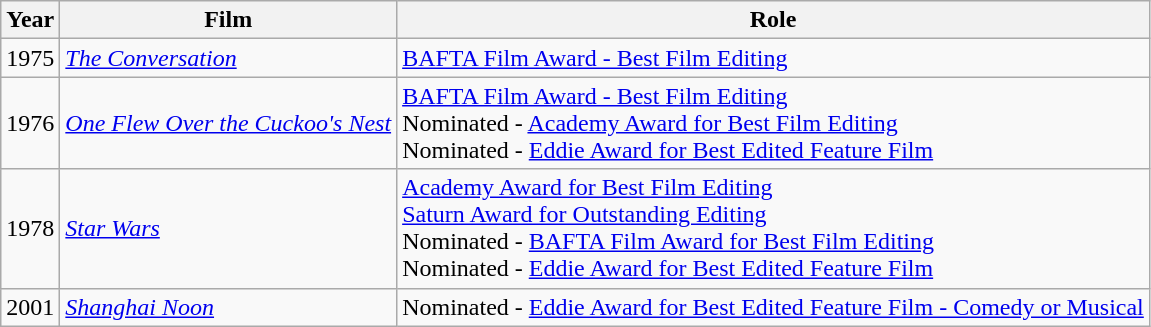<table class="wikitable">
<tr>
<th>Year</th>
<th>Film</th>
<th>Role</th>
</tr>
<tr>
<td>1975</td>
<td><em><a href='#'>The Conversation</a></em></td>
<td><a href='#'>BAFTA Film Award - Best Film Editing</a></td>
</tr>
<tr>
<td>1976</td>
<td><em><a href='#'>One Flew Over the Cuckoo's Nest</a></em></td>
<td><a href='#'>BAFTA Film Award - Best Film Editing</a><br>Nominated - <a href='#'>Academy Award for Best Film Editing</a><br>Nominated - <a href='#'>Eddie Award for Best Edited Feature Film</a></td>
</tr>
<tr>
<td>1978</td>
<td><em><a href='#'>Star Wars</a></em></td>
<td><a href='#'>Academy Award for Best Film Editing</a><br><a href='#'>Saturn Award for Outstanding Editing</a><br>Nominated - <a href='#'>BAFTA Film Award for Best Film Editing</a><br>Nominated - <a href='#'>Eddie Award for Best Edited Feature Film</a></td>
</tr>
<tr>
<td>2001</td>
<td><em><a href='#'>Shanghai Noon</a></em></td>
<td>Nominated - <a href='#'>Eddie Award for Best Edited Feature Film - Comedy or Musical</a></td>
</tr>
</table>
